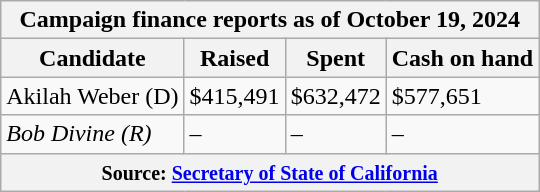<table class="wikitable sortable">
<tr>
<th colspan=4>Campaign finance reports as of October 19, 2024</th>
</tr>
<tr style="text-align:center;">
<th>Candidate</th>
<th>Raised</th>
<th>Spent</th>
<th>Cash on hand</th>
</tr>
<tr>
<td>Akilah Weber (D)</td>
<td>$415,491</td>
<td>$632,472</td>
<td>$577,651</td>
</tr>
<tr>
<td><em>Bob Divine (R)</em></td>
<td>–</td>
<td>–</td>
<td>–</td>
</tr>
<tr>
<th colspan="4"><small>Source: <a href='#'>Secretary of State of California</a></small></th>
</tr>
</table>
